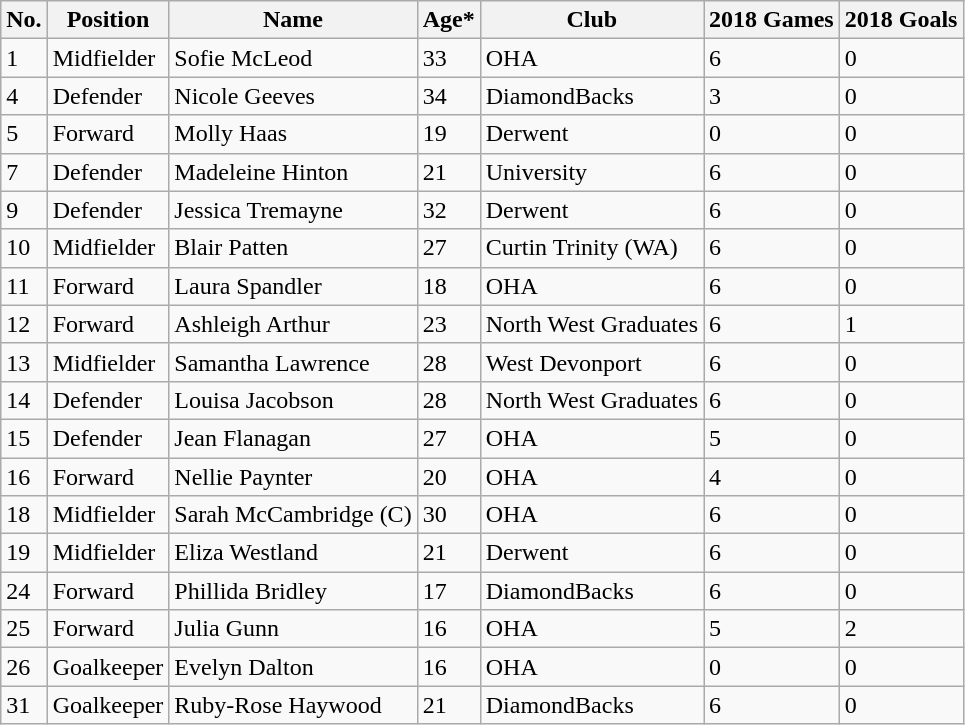<table class="wikitable">
<tr>
<th>No.</th>
<th>Position</th>
<th>Name</th>
<th>Age*</th>
<th>Club</th>
<th>2018 Games</th>
<th>2018 Goals</th>
</tr>
<tr>
<td>1</td>
<td>Midfielder</td>
<td>Sofie McLeod</td>
<td>33</td>
<td>OHA</td>
<td>6</td>
<td>0</td>
</tr>
<tr>
<td>4</td>
<td>Defender</td>
<td>Nicole Geeves</td>
<td>34</td>
<td>DiamondBacks</td>
<td>3</td>
<td>0</td>
</tr>
<tr>
<td>5</td>
<td>Forward</td>
<td>Molly Haas</td>
<td>19</td>
<td>Derwent</td>
<td>0</td>
<td>0</td>
</tr>
<tr>
<td>7</td>
<td>Defender</td>
<td>Madeleine Hinton</td>
<td>21</td>
<td>University</td>
<td>6</td>
<td>0</td>
</tr>
<tr>
<td>9</td>
<td>Defender</td>
<td>Jessica Tremayne</td>
<td>32</td>
<td>Derwent</td>
<td>6</td>
<td>0</td>
</tr>
<tr>
<td>10</td>
<td>Midfielder</td>
<td>Blair Patten</td>
<td>27</td>
<td>Curtin Trinity (WA)</td>
<td>6</td>
<td>0</td>
</tr>
<tr>
<td>11</td>
<td>Forward</td>
<td>Laura Spandler</td>
<td>18</td>
<td>OHA</td>
<td>6</td>
<td>0</td>
</tr>
<tr>
<td>12</td>
<td>Forward</td>
<td>Ashleigh Arthur</td>
<td>23</td>
<td>North West Graduates</td>
<td>6</td>
<td>1</td>
</tr>
<tr>
<td>13</td>
<td>Midfielder</td>
<td>Samantha Lawrence</td>
<td>28</td>
<td>West Devonport</td>
<td>6</td>
<td>0</td>
</tr>
<tr>
<td>14</td>
<td>Defender</td>
<td>Louisa Jacobson</td>
<td>28</td>
<td>North West Graduates</td>
<td>6</td>
<td>0</td>
</tr>
<tr>
<td>15</td>
<td>Defender</td>
<td>Jean Flanagan</td>
<td>27</td>
<td>OHA</td>
<td>5</td>
<td>0</td>
</tr>
<tr>
<td>16</td>
<td>Forward</td>
<td>Nellie Paynter</td>
<td>20</td>
<td>OHA</td>
<td>4</td>
<td>0</td>
</tr>
<tr>
<td>18</td>
<td>Midfielder</td>
<td>Sarah McCambridge (C)</td>
<td>30</td>
<td>OHA</td>
<td>6</td>
<td>0</td>
</tr>
<tr>
<td>19</td>
<td>Midfielder</td>
<td>Eliza Westland</td>
<td>21</td>
<td>Derwent</td>
<td>6</td>
<td>0</td>
</tr>
<tr>
<td>24</td>
<td>Forward</td>
<td>Phillida Bridley</td>
<td>17</td>
<td>DiamondBacks</td>
<td>6</td>
<td>0</td>
</tr>
<tr>
<td>25</td>
<td>Forward</td>
<td>Julia Gunn</td>
<td>16</td>
<td>OHA</td>
<td>5</td>
<td>2</td>
</tr>
<tr>
<td>26</td>
<td>Goalkeeper</td>
<td>Evelyn Dalton</td>
<td>16</td>
<td>OHA</td>
<td>0</td>
<td>0</td>
</tr>
<tr>
<td>31</td>
<td>Goalkeeper</td>
<td>Ruby-Rose Haywood</td>
<td>21</td>
<td>DiamondBacks</td>
<td>6</td>
<td>0</td>
</tr>
</table>
